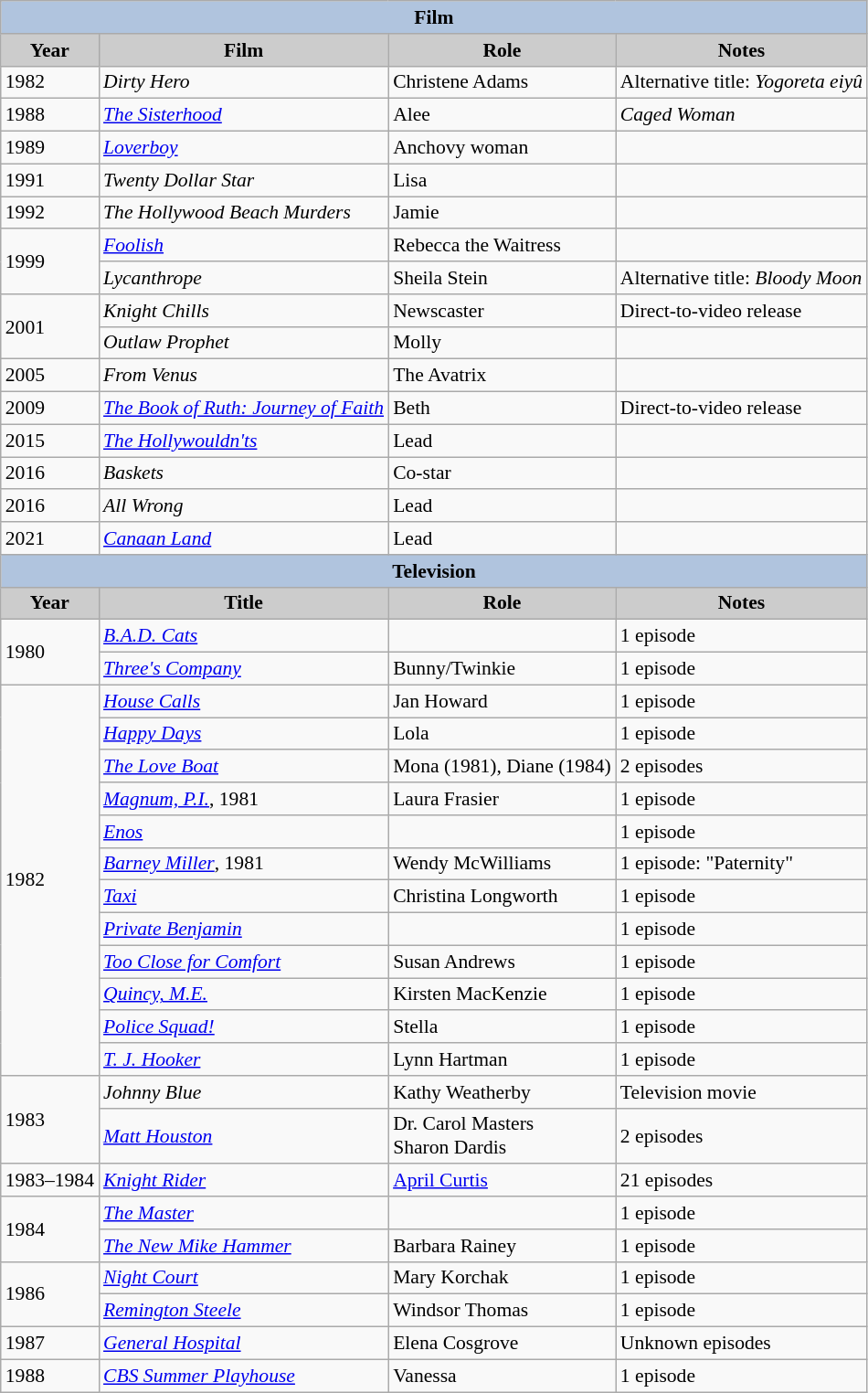<table class="wikitable" style="font-size:90%">
<tr style="text-align:center;">
<th colspan=4 style="background:#B0C4DE;">Film</th>
</tr>
<tr style="text-align:center;">
<th style="background:#ccc;">Year</th>
<th style="background:#ccc;">Film</th>
<th style="background:#ccc;">Role</th>
<th style="background:#ccc;">Notes</th>
</tr>
<tr>
<td>1982</td>
<td><em>Dirty Hero</em></td>
<td>Christene Adams</td>
<td>Alternative title: <em>Yogoreta eiyû</em></td>
</tr>
<tr>
<td>1988</td>
<td><em><a href='#'>The Sisterhood</a></em></td>
<td>Alee</td>
<td><em>Caged Woman</em></td>
</tr>
<tr>
<td>1989</td>
<td><em><a href='#'>Loverboy</a></em></td>
<td>Anchovy woman</td>
<td></td>
</tr>
<tr>
<td>1991</td>
<td><em>Twenty Dollar Star</em></td>
<td>Lisa</td>
<td></td>
</tr>
<tr>
<td>1992</td>
<td><em>The Hollywood Beach Murders</em></td>
<td>Jamie</td>
<td></td>
</tr>
<tr>
<td rowspan=2>1999</td>
<td><em><a href='#'>Foolish</a></em></td>
<td>Rebecca the Waitress</td>
<td></td>
</tr>
<tr>
<td><em>Lycanthrope</em></td>
<td>Sheila Stein</td>
<td>Alternative title: <em>Bloody Moon</em></td>
</tr>
<tr>
<td rowspan=2>2001</td>
<td><em>Knight Chills</em></td>
<td>Newscaster</td>
<td>Direct-to-video release</td>
</tr>
<tr>
<td><em>Outlaw Prophet</em></td>
<td>Molly</td>
<td></td>
</tr>
<tr>
<td>2005</td>
<td><em>From Venus</em></td>
<td>The Avatrix</td>
<td></td>
</tr>
<tr>
<td>2009</td>
<td><em><a href='#'>The Book of Ruth: Journey of Faith</a></em></td>
<td>Beth</td>
<td>Direct-to-video release</td>
</tr>
<tr>
<td>2015</td>
<td><em><a href='#'>The Hollywouldn'ts</a></em></td>
<td>Lead</td>
<td></td>
</tr>
<tr>
<td>2016</td>
<td><em>Baskets</em></td>
<td>Co-star</td>
<td></td>
</tr>
<tr>
<td>2016</td>
<td><em>All Wrong</em></td>
<td>Lead</td>
</tr>
<tr>
<td>2021</td>
<td><em><a href='#'>Canaan Land</a></em></td>
<td>Lead</td>
<td></td>
</tr>
<tr style="text-align:center;">
<th colspan=4 style="background:#B0C4DE;">Television</th>
</tr>
<tr style="text-align:center;">
<th style="background:#ccc;">Year</th>
<th style="background:#ccc;">Title</th>
<th style="background:#ccc;">Role</th>
<th style="background:#ccc;">Notes</th>
</tr>
<tr>
<td rowspan=2>1980</td>
<td><em><a href='#'>B.A.D. Cats</a></em></td>
<td></td>
<td>1 episode</td>
</tr>
<tr>
<td><em><a href='#'>Three's Company</a></em></td>
<td>Bunny/Twinkie</td>
<td>1 episode</td>
</tr>
<tr>
<td rowspan=12>1982</td>
<td><em><a href='#'>House Calls</a></em></td>
<td>Jan Howard</td>
<td>1 episode</td>
</tr>
<tr>
<td><em><a href='#'>Happy Days</a></em></td>
<td>Lola</td>
<td>1 episode</td>
</tr>
<tr>
<td><em><a href='#'>The Love Boat</a></em></td>
<td>Mona (1981), Diane (1984)</td>
<td>2 episodes</td>
</tr>
<tr>
<td><em><a href='#'>Magnum, P.I.</a></em>, 1981</td>
<td>Laura Frasier</td>
<td>1 episode</td>
</tr>
<tr>
<td><em><a href='#'>Enos</a></em></td>
<td></td>
<td>1 episode</td>
</tr>
<tr>
<td><em><a href='#'>Barney Miller</a></em>, 1981</td>
<td>Wendy McWilliams</td>
<td>1 episode: "Paternity"</td>
</tr>
<tr>
<td><em><a href='#'>Taxi</a></em></td>
<td>Christina Longworth</td>
<td>1 episode</td>
</tr>
<tr>
<td><em><a href='#'>Private Benjamin</a></em></td>
<td></td>
<td>1 episode</td>
</tr>
<tr>
<td><em><a href='#'>Too Close for Comfort</a></em></td>
<td>Susan Andrews</td>
<td>1 episode</td>
</tr>
<tr>
<td><em><a href='#'>Quincy, M.E.</a></em></td>
<td>Kirsten MacKenzie</td>
<td>1 episode</td>
</tr>
<tr>
<td><em><a href='#'>Police Squad!</a></em></td>
<td>Stella</td>
<td>1 episode</td>
</tr>
<tr>
<td><em><a href='#'>T. J. Hooker</a></em></td>
<td>Lynn Hartman</td>
<td>1 episode</td>
</tr>
<tr>
<td rowspan=2>1983</td>
<td><em>Johnny Blue</em></td>
<td>Kathy Weatherby</td>
<td>Television movie</td>
</tr>
<tr>
<td><em><a href='#'>Matt Houston</a></em></td>
<td>Dr. Carol Masters<br>Sharon Dardis</td>
<td>2 episodes</td>
</tr>
<tr>
<td>1983–1984</td>
<td><em><a href='#'>Knight Rider</a></em></td>
<td><a href='#'>April Curtis</a></td>
<td>21 episodes</td>
</tr>
<tr>
<td rowspan=2>1984</td>
<td><em><a href='#'>The Master</a></em></td>
<td></td>
<td>1 episode</td>
</tr>
<tr>
<td><em><a href='#'>The New Mike Hammer</a></em></td>
<td>Barbara Rainey</td>
<td>1 episode</td>
</tr>
<tr>
<td rowspan=2>1986</td>
<td><em><a href='#'>Night Court</a></em></td>
<td>Mary Korchak</td>
<td>1 episode</td>
</tr>
<tr>
<td><em><a href='#'>Remington Steele</a></em></td>
<td>Windsor Thomas</td>
<td>1 episode</td>
</tr>
<tr>
<td>1987</td>
<td><em><a href='#'>General Hospital</a></em></td>
<td>Elena Cosgrove</td>
<td>Unknown episodes</td>
</tr>
<tr>
<td>1988</td>
<td><em><a href='#'>CBS Summer Playhouse</a></em></td>
<td>Vanessa</td>
<td>1 episode</td>
</tr>
</table>
